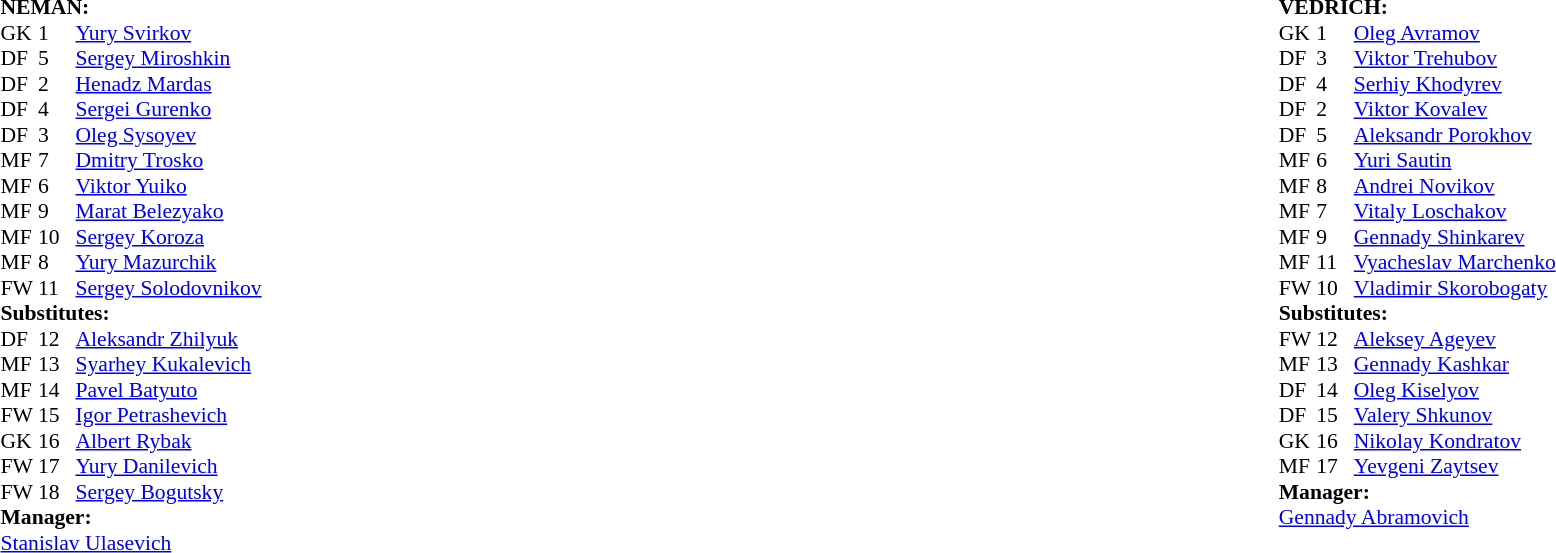<table width="100%">
<tr>
<td valign="top" width="50%"><br><table style="font-size: 90%" cellspacing="0" cellpadding="0">
<tr>
<td colspan="4"><strong>NEMAN:</strong></td>
</tr>
<tr>
<th width=25></th>
<th width=25></th>
</tr>
<tr>
<td>GK</td>
<td>1</td>
<td> <a href='#'>Yury Svirkov</a></td>
</tr>
<tr>
<td>DF</td>
<td>5</td>
<td> <a href='#'>Sergey Miroshkin</a></td>
</tr>
<tr>
<td>DF</td>
<td>2</td>
<td> <a href='#'>Henadz Mardas</a></td>
</tr>
<tr>
<td>DF</td>
<td>4</td>
<td> <a href='#'>Sergei Gurenko</a></td>
</tr>
<tr>
<td>DF</td>
<td>3</td>
<td> <a href='#'>Oleg Sysoyev</a></td>
</tr>
<tr>
<td>MF</td>
<td>7</td>
<td> <a href='#'>Dmitry Trosko</a></td>
</tr>
<tr>
<td>MF</td>
<td>6</td>
<td> <a href='#'>Viktor Yuiko</a></td>
</tr>
<tr>
<td>MF</td>
<td>9</td>
<td> <a href='#'>Marat Belezyako</a></td>
<td></td>
<td></td>
</tr>
<tr>
<td>MF</td>
<td>10</td>
<td> <a href='#'>Sergey Koroza</a></td>
</tr>
<tr>
<td>MF</td>
<td>8</td>
<td> <a href='#'>Yury Mazurchik</a></td>
<td></td>
<td></td>
</tr>
<tr>
<td>FW</td>
<td>11</td>
<td> <a href='#'>Sergey Solodovnikov</a></td>
</tr>
<tr>
<td colspan=3><strong>Substitutes:</strong></td>
</tr>
<tr>
<td>DF</td>
<td>12</td>
<td> <a href='#'>Aleksandr Zhilyuk</a></td>
<td></td>
<td></td>
</tr>
<tr>
<td>MF</td>
<td>13</td>
<td> <a href='#'>Syarhey Kukalevich</a></td>
</tr>
<tr>
<td>MF</td>
<td>14</td>
<td> <a href='#'>Pavel Batyuto</a></td>
<td></td>
<td></td>
</tr>
<tr>
<td>FW</td>
<td>15</td>
<td> <a href='#'>Igor Petrashevich</a></td>
</tr>
<tr>
<td>GK</td>
<td>16</td>
<td> <a href='#'>Albert Rybak</a></td>
</tr>
<tr>
<td>FW</td>
<td>17</td>
<td> <a href='#'>Yury Danilevich</a></td>
</tr>
<tr>
<td>FW</td>
<td>18</td>
<td> <a href='#'>Sergey Bogutsky</a></td>
</tr>
<tr>
<td colspan=3><strong>Manager:</strong></td>
</tr>
<tr>
<td colspan=4> <a href='#'>Stanislav Ulasevich</a></td>
</tr>
</table>
</td>
<td valign="top" width="50%"><br><table style="font-size:90%" cellspacing="0" cellpadding="0" align=center>
<tr>
<td colspan="4"><strong>VEDRICH:</strong></td>
</tr>
<tr>
<th width=25></th>
<th width=25></th>
</tr>
<tr>
<td>GK</td>
<td>1</td>
<td> <a href='#'>Oleg Avramov</a></td>
</tr>
<tr>
<td>DF</td>
<td>3</td>
<td> <a href='#'>Viktor Trehubov</a></td>
</tr>
<tr>
<td>DF</td>
<td>4</td>
<td> <a href='#'>Serhiy Khodyrev</a></td>
</tr>
<tr>
<td>DF</td>
<td>2</td>
<td> <a href='#'>Viktor Kovalev</a></td>
<td></td>
<td></td>
</tr>
<tr>
<td>DF</td>
<td>5</td>
<td> <a href='#'>Aleksandr Porokhov</a></td>
</tr>
<tr>
<td>MF</td>
<td>6</td>
<td> <a href='#'>Yuri Sautin</a></td>
</tr>
<tr>
<td>MF</td>
<td>8</td>
<td> <a href='#'>Andrei Novikov</a></td>
<td></td>
<td></td>
</tr>
<tr>
<td>MF</td>
<td>7</td>
<td> <a href='#'>Vitaly Loschakov</a></td>
<td></td>
</tr>
<tr>
<td>MF</td>
<td>9</td>
<td> <a href='#'>Gennady Shinkarev</a></td>
</tr>
<tr>
<td>MF</td>
<td>11</td>
<td> <a href='#'>Vyacheslav Marchenko</a></td>
<td></td>
<td></td>
</tr>
<tr>
<td>FW</td>
<td>10</td>
<td> <a href='#'>Vladimir Skorobogaty</a></td>
</tr>
<tr>
<td colspan=3><strong>Substitutes:</strong></td>
</tr>
<tr>
<td>FW</td>
<td>12</td>
<td> <a href='#'>Aleksey Ageyev</a></td>
<td></td>
<td></td>
</tr>
<tr>
<td>MF</td>
<td>13</td>
<td> <a href='#'>Gennady Kashkar</a></td>
</tr>
<tr>
<td>DF</td>
<td>14</td>
<td> <a href='#'>Oleg Kiselyov</a></td>
</tr>
<tr>
<td>DF</td>
<td>15</td>
<td> <a href='#'>Valery Shkunov</a></td>
<td></td>
<td></td>
</tr>
<tr>
<td>GK</td>
<td>16</td>
<td> <a href='#'>Nikolay Kondratov</a></td>
</tr>
<tr>
<td>MF</td>
<td>17</td>
<td> <a href='#'>Yevgeni Zaytsev</a></td>
<td></td>
<td></td>
</tr>
<tr>
<td></td>
</tr>
<tr>
<td colspan=3><strong>Manager:</strong></td>
</tr>
<tr>
<td colspan=4> <a href='#'>Gennady Abramovich</a></td>
</tr>
</table>
</td>
</tr>
</table>
